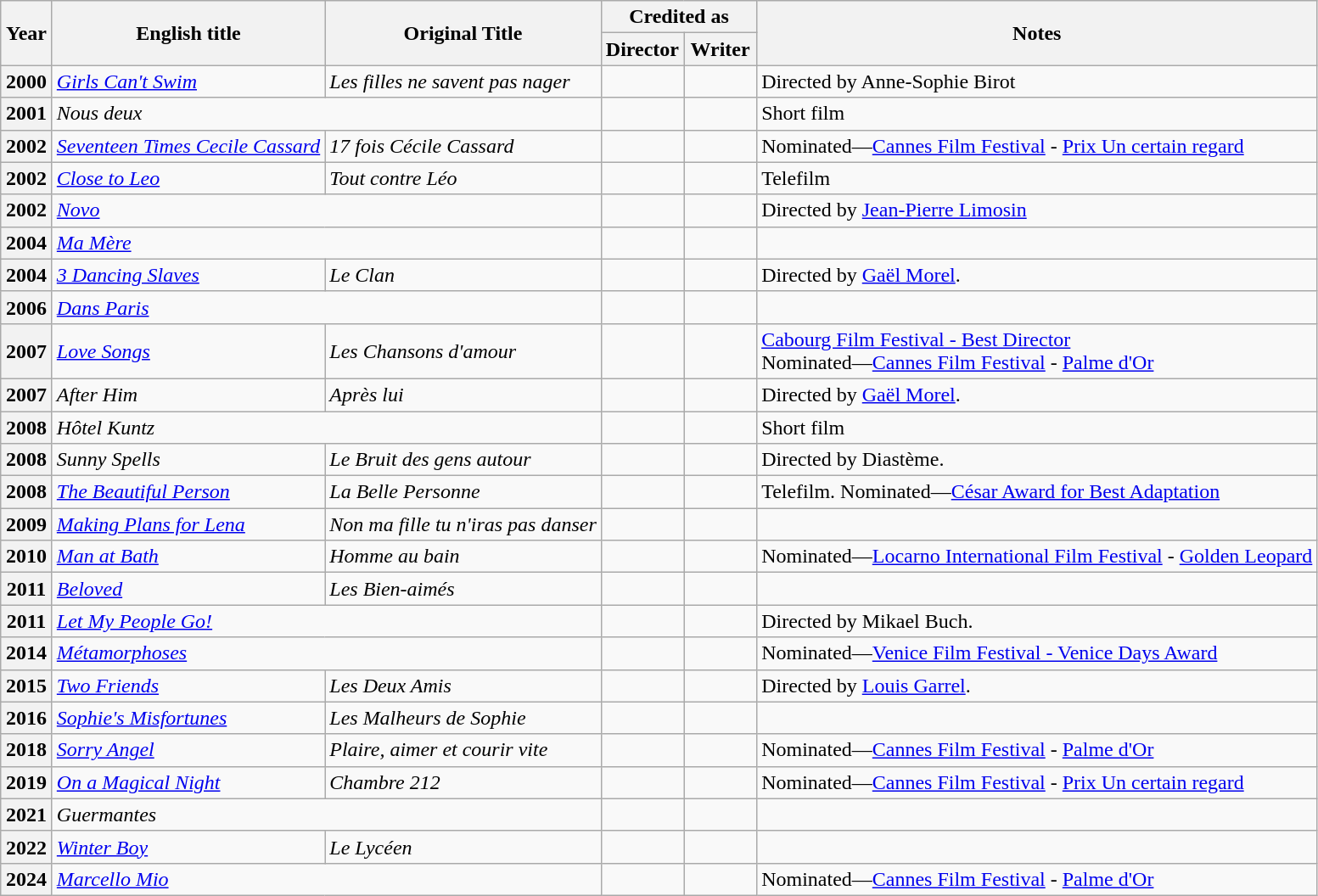<table class="wikitable sortable">
<tr>
<th rowspan=2 width="33">Year</th>
<th rowspan=2>English title</th>
<th rowspan="2">Original Title</th>
<th colspan="2">Credited as</th>
<th rowspan=2>Notes</th>
</tr>
<tr>
<th width=50>Director</th>
<th width=50>Writer</th>
</tr>
<tr>
<th align="center">2000</th>
<td align="left"><em><a href='#'>Girls Can't Swim</a></em></td>
<td align="left"><em>Les filles ne savent pas nager</em></td>
<td></td>
<td></td>
<td>Directed by Anne-Sophie Birot</td>
</tr>
<tr>
<th align="center">2001</th>
<td colspan="2"><em>Nous deux</em></td>
<td></td>
<td></td>
<td>Short film</td>
</tr>
<tr>
<th align="center">2002</th>
<td align="left"><em><a href='#'>Seventeen Times Cecile Cassard</a></em></td>
<td align="left"><em>17 fois Cécile Cassard</em></td>
<td></td>
<td></td>
<td>Nominated—<a href='#'>Cannes Film Festival</a> - <a href='#'>Prix Un certain regard</a></td>
</tr>
<tr>
<th align="center">2002</th>
<td align="left"><em><a href='#'>Close to Leo</a></em></td>
<td align="left"><em>Tout contre Léo</em></td>
<td></td>
<td></td>
<td>Telefilm</td>
</tr>
<tr>
<th align="center">2002</th>
<td colspan="2" align="left"><em><a href='#'>Novo</a></em></td>
<td></td>
<td></td>
<td>Directed by <a href='#'>Jean-Pierre Limosin</a></td>
</tr>
<tr>
<th align="center">2004</th>
<td colspan="2" align="left"><em><a href='#'>Ma Mère</a></em></td>
<td></td>
<td></td>
<td></td>
</tr>
<tr>
<th align="center">2004</th>
<td align="left"><em><a href='#'>3 Dancing Slaves</a></em></td>
<td align="left"><em>Le Clan</em></td>
<td></td>
<td></td>
<td>Directed by <a href='#'>Gaël Morel</a>.</td>
</tr>
<tr>
<th align="center">2006</th>
<td colspan="2" align="left"><em><a href='#'>Dans Paris</a></em></td>
<td></td>
<td></td>
<td></td>
</tr>
<tr>
<th align="center">2007</th>
<td align="left"><em><a href='#'>Love Songs</a></em></td>
<td align="left"><em>Les Chansons d'amour</em></td>
<td></td>
<td></td>
<td><a href='#'>Cabourg Film Festival - Best Director</a><br>Nominated—<a href='#'>Cannes Film Festival</a> - <a href='#'>Palme d'Or</a></td>
</tr>
<tr>
<th align="center">2007</th>
<td align="left"><em>After Him</em></td>
<td align="left"><em>Après lui</em></td>
<td></td>
<td></td>
<td>Directed by <a href='#'>Gaël Morel</a>.</td>
</tr>
<tr>
<th align="center">2008</th>
<td colspan="2" align="left"><em>Hôtel Kuntz</em></td>
<td></td>
<td></td>
<td>Short film</td>
</tr>
<tr>
<th align="center">2008</th>
<td align="left"><em>Sunny Spells</em></td>
<td align="left"><em>Le Bruit des gens autour</em></td>
<td></td>
<td></td>
<td>Directed by Diastème.</td>
</tr>
<tr>
<th align="center">2008</th>
<td align="left"><em><a href='#'>The Beautiful Person</a></em></td>
<td align="left"><em>La Belle Personne</em></td>
<td></td>
<td></td>
<td>Telefilm.  Nominated—<a href='#'>César Award for Best Adaptation</a></td>
</tr>
<tr>
<th align="center">2009</th>
<td align="left"><em><a href='#'>Making Plans for Lena</a></em></td>
<td align="left"><em>Non ma fille tu n'iras pas danser</em></td>
<td></td>
<td></td>
<td></td>
</tr>
<tr>
<th align="center">2010</th>
<td align="left"><em><a href='#'>Man at Bath</a></em></td>
<td align="left"><em>Homme au bain</em></td>
<td></td>
<td></td>
<td>Nominated—<a href='#'>Locarno International Film Festival</a> - <a href='#'>Golden Leopard</a></td>
</tr>
<tr>
<th align="center">2011</th>
<td align="left"><em><a href='#'>Beloved</a></em></td>
<td align="left"><em>Les Bien-aimés</em></td>
<td></td>
<td></td>
<td></td>
</tr>
<tr>
<th align="center">2011</th>
<td colspan="2" align="left"><em><a href='#'>Let My People Go!</a></em></td>
<td></td>
<td></td>
<td>Directed by Mikael Buch.</td>
</tr>
<tr>
<th align="center">2014</th>
<td colspan="2" align="left"><em><a href='#'>Métamorphoses</a></em></td>
<td></td>
<td></td>
<td>Nominated—<a href='#'>Venice Film Festival - Venice Days Award</a></td>
</tr>
<tr>
<th align="center">2015</th>
<td align="left"><em><a href='#'>Two Friends</a></em></td>
<td align="left"><em>Les Deux Amis</em></td>
<td></td>
<td></td>
<td>Directed by <a href='#'>Louis Garrel</a>.</td>
</tr>
<tr>
<th align="center">2016</th>
<td align="left"><em><a href='#'>Sophie's Misfortunes</a></em></td>
<td align="left"><em>Les Malheurs de Sophie</em></td>
<td></td>
<td></td>
<td></td>
</tr>
<tr>
<th align="center">2018</th>
<td align="left"><em><a href='#'>Sorry Angel</a></em></td>
<td align="left"><em>Plaire, aimer et courir vite</em></td>
<td></td>
<td></td>
<td>Nominated—<a href='#'>Cannes Film Festival</a> - <a href='#'>Palme d'Or</a></td>
</tr>
<tr>
<th align="center">2019</th>
<td align="left"><em><a href='#'>On a Magical Night</a></em></td>
<td align="left"><em>Chambre 212</em></td>
<td></td>
<td></td>
<td>Nominated—<a href='#'>Cannes Film Festival</a> - <a href='#'>Prix Un certain regard</a></td>
</tr>
<tr>
<th align="center">2021</th>
<td colspan="2" align="left"><em>Guermantes</em></td>
<td></td>
<td></td>
<td></td>
</tr>
<tr>
<th align="center">2022</th>
<td align="left"><em><a href='#'>Winter Boy</a></em></td>
<td align="left"><em>Le Lycéen</em></td>
<td></td>
<td></td>
<td></td>
</tr>
<tr>
<th>2024</th>
<td colspan="2"><em><a href='#'>Marcello Mio</a></em></td>
<td></td>
<td></td>
<td>Nominated—<a href='#'>Cannes Film Festival</a> - <a href='#'>Palme d'Or</a></td>
</tr>
</table>
